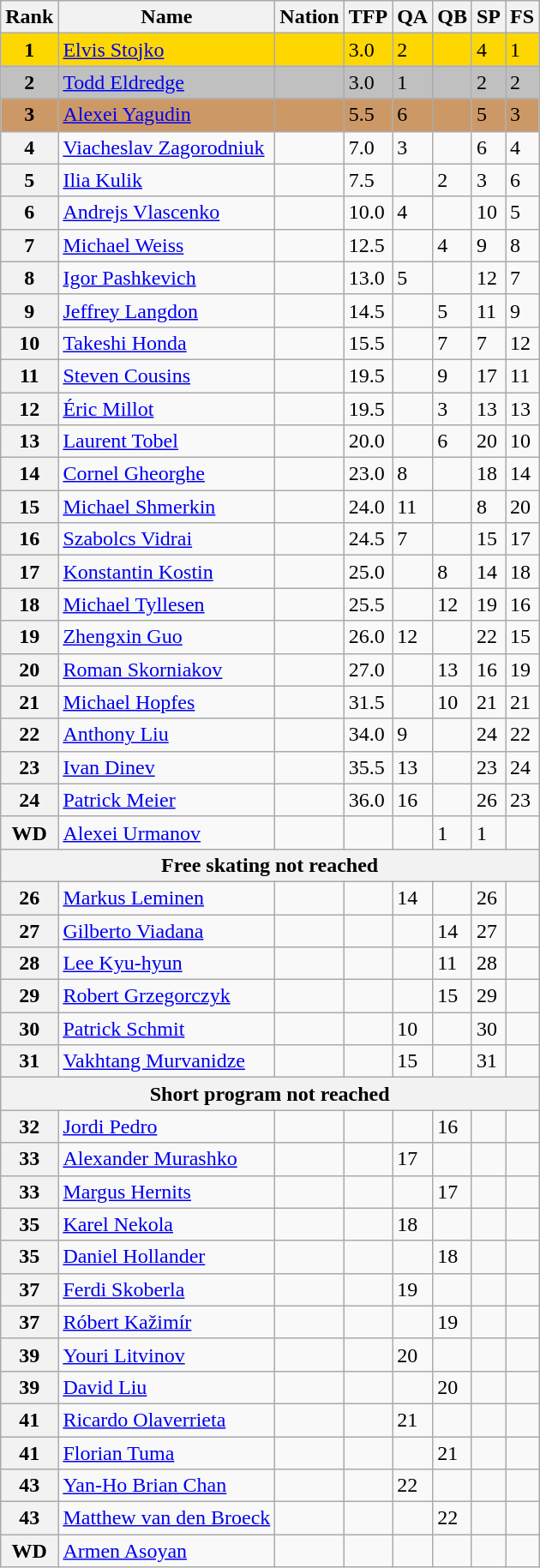<table class="wikitable">
<tr>
<th>Rank</th>
<th>Name</th>
<th>Nation</th>
<th>TFP</th>
<th>QA</th>
<th>QB</th>
<th>SP</th>
<th>FS</th>
</tr>
<tr style="background:gold;">
<td style="text-align:center;"><strong>1</strong></td>
<td><a href='#'>Elvis Stojko</a></td>
<td></td>
<td>3.0</td>
<td>2</td>
<td></td>
<td>4</td>
<td>1</td>
</tr>
<tr style="background:silver;">
<td style="text-align:center;"><strong>2</strong></td>
<td><a href='#'>Todd Eldredge</a></td>
<td></td>
<td>3.0</td>
<td>1</td>
<td></td>
<td>2</td>
<td>2</td>
</tr>
<tr style="background:#c96;">
<td style="text-align:center;"><strong>3</strong></td>
<td><a href='#'>Alexei Yagudin</a></td>
<td></td>
<td>5.5</td>
<td>6</td>
<td></td>
<td>5</td>
<td>3</td>
</tr>
<tr>
<th>4</th>
<td><a href='#'>Viacheslav Zagorodniuk</a></td>
<td></td>
<td>7.0</td>
<td>3</td>
<td></td>
<td>6</td>
<td>4</td>
</tr>
<tr>
<th>5</th>
<td><a href='#'>Ilia Kulik</a></td>
<td></td>
<td>7.5</td>
<td></td>
<td>2</td>
<td>3</td>
<td>6</td>
</tr>
<tr>
<th>6</th>
<td><a href='#'>Andrejs Vlascenko</a></td>
<td></td>
<td>10.0</td>
<td>4</td>
<td></td>
<td>10</td>
<td>5</td>
</tr>
<tr>
<th>7</th>
<td><a href='#'>Michael Weiss</a></td>
<td></td>
<td>12.5</td>
<td></td>
<td>4</td>
<td>9</td>
<td>8</td>
</tr>
<tr>
<th>8</th>
<td><a href='#'>Igor Pashkevich</a></td>
<td></td>
<td>13.0</td>
<td>5</td>
<td></td>
<td>12</td>
<td>7</td>
</tr>
<tr>
<th>9</th>
<td><a href='#'>Jeffrey Langdon</a></td>
<td></td>
<td>14.5</td>
<td></td>
<td>5</td>
<td>11</td>
<td>9</td>
</tr>
<tr>
<th>10</th>
<td><a href='#'>Takeshi Honda</a></td>
<td></td>
<td>15.5</td>
<td></td>
<td>7</td>
<td>7</td>
<td>12</td>
</tr>
<tr>
<th>11</th>
<td><a href='#'>Steven Cousins</a></td>
<td></td>
<td>19.5</td>
<td></td>
<td>9</td>
<td>17</td>
<td>11</td>
</tr>
<tr>
<th>12</th>
<td><a href='#'>Éric Millot</a></td>
<td></td>
<td>19.5</td>
<td></td>
<td>3</td>
<td>13</td>
<td>13</td>
</tr>
<tr>
<th>13</th>
<td><a href='#'>Laurent Tobel</a></td>
<td></td>
<td>20.0</td>
<td></td>
<td>6</td>
<td>20</td>
<td>10</td>
</tr>
<tr>
<th>14</th>
<td><a href='#'>Cornel Gheorghe</a></td>
<td></td>
<td>23.0</td>
<td>8</td>
<td></td>
<td>18</td>
<td>14</td>
</tr>
<tr>
<th>15</th>
<td><a href='#'>Michael Shmerkin</a></td>
<td></td>
<td>24.0</td>
<td>11</td>
<td></td>
<td>8</td>
<td>20</td>
</tr>
<tr>
<th>16</th>
<td><a href='#'>Szabolcs Vidrai</a></td>
<td></td>
<td>24.5</td>
<td>7</td>
<td></td>
<td>15</td>
<td>17</td>
</tr>
<tr>
<th>17</th>
<td><a href='#'>Konstantin Kostin</a></td>
<td></td>
<td>25.0</td>
<td></td>
<td>8</td>
<td>14</td>
<td>18</td>
</tr>
<tr>
<th>18</th>
<td><a href='#'>Michael Tyllesen</a></td>
<td></td>
<td>25.5</td>
<td></td>
<td>12</td>
<td>19</td>
<td>16</td>
</tr>
<tr>
<th>19</th>
<td><a href='#'>Zhengxin Guo</a></td>
<td></td>
<td>26.0</td>
<td>12</td>
<td></td>
<td>22</td>
<td>15</td>
</tr>
<tr>
<th>20</th>
<td><a href='#'>Roman Skorniakov</a></td>
<td></td>
<td>27.0</td>
<td></td>
<td>13</td>
<td>16</td>
<td>19</td>
</tr>
<tr>
<th>21</th>
<td><a href='#'>Michael Hopfes</a></td>
<td></td>
<td>31.5</td>
<td></td>
<td>10</td>
<td>21</td>
<td>21</td>
</tr>
<tr>
<th>22</th>
<td><a href='#'>Anthony Liu</a></td>
<td></td>
<td>34.0</td>
<td>9</td>
<td></td>
<td>24</td>
<td>22</td>
</tr>
<tr>
<th>23</th>
<td><a href='#'>Ivan Dinev</a></td>
<td></td>
<td>35.5</td>
<td>13</td>
<td></td>
<td>23</td>
<td>24</td>
</tr>
<tr>
<th>24</th>
<td><a href='#'>Patrick Meier</a></td>
<td></td>
<td>36.0</td>
<td>16</td>
<td></td>
<td>26</td>
<td>23</td>
</tr>
<tr>
<th>WD</th>
<td><a href='#'>Alexei Urmanov</a></td>
<td></td>
<td></td>
<td></td>
<td>1</td>
<td>1</td>
<td></td>
</tr>
<tr>
<th colspan=8>Free skating not reached</th>
</tr>
<tr>
<th>26</th>
<td><a href='#'>Markus Leminen</a></td>
<td></td>
<td></td>
<td>14</td>
<td></td>
<td>26</td>
<td></td>
</tr>
<tr>
<th>27</th>
<td><a href='#'>Gilberto Viadana</a></td>
<td></td>
<td></td>
<td></td>
<td>14</td>
<td>27</td>
<td></td>
</tr>
<tr>
<th>28</th>
<td><a href='#'>Lee Kyu-hyun</a></td>
<td></td>
<td></td>
<td></td>
<td>11</td>
<td>28</td>
<td></td>
</tr>
<tr>
<th>29</th>
<td><a href='#'>Robert Grzegorczyk</a></td>
<td></td>
<td></td>
<td></td>
<td>15</td>
<td>29</td>
<td></td>
</tr>
<tr>
<th>30</th>
<td><a href='#'>Patrick Schmit</a></td>
<td></td>
<td></td>
<td>10</td>
<td></td>
<td>30</td>
<td></td>
</tr>
<tr>
<th>31</th>
<td><a href='#'>Vakhtang Murvanidze</a></td>
<td></td>
<td></td>
<td>15</td>
<td></td>
<td>31</td>
<td></td>
</tr>
<tr>
<th colspan=8>Short program not reached</th>
</tr>
<tr>
<th>32</th>
<td><a href='#'>Jordi Pedro</a></td>
<td></td>
<td></td>
<td></td>
<td>16</td>
<td></td>
<td></td>
</tr>
<tr>
<th>33</th>
<td><a href='#'>Alexander Murashko</a></td>
<td></td>
<td></td>
<td>17</td>
<td></td>
<td></td>
<td></td>
</tr>
<tr>
<th>33</th>
<td><a href='#'>Margus Hernits</a></td>
<td></td>
<td></td>
<td></td>
<td>17</td>
<td></td>
<td></td>
</tr>
<tr>
<th>35</th>
<td><a href='#'>Karel Nekola</a></td>
<td></td>
<td></td>
<td>18</td>
<td></td>
<td></td>
<td></td>
</tr>
<tr>
<th>35</th>
<td><a href='#'>Daniel Hollander</a></td>
<td></td>
<td></td>
<td></td>
<td>18</td>
<td></td>
<td></td>
</tr>
<tr>
<th>37</th>
<td><a href='#'>Ferdi Skoberla</a></td>
<td></td>
<td></td>
<td>19</td>
<td></td>
<td></td>
<td></td>
</tr>
<tr>
<th>37</th>
<td><a href='#'>Róbert Kažimír</a></td>
<td></td>
<td></td>
<td></td>
<td>19</td>
<td></td>
<td></td>
</tr>
<tr>
<th>39</th>
<td><a href='#'>Youri Litvinov</a></td>
<td></td>
<td></td>
<td>20</td>
<td></td>
<td></td>
<td></td>
</tr>
<tr>
<th>39</th>
<td><a href='#'>David Liu</a></td>
<td></td>
<td></td>
<td></td>
<td>20</td>
<td></td>
<td></td>
</tr>
<tr>
<th>41</th>
<td><a href='#'>Ricardo Olaverrieta</a></td>
<td></td>
<td></td>
<td>21</td>
<td></td>
<td></td>
<td></td>
</tr>
<tr>
<th>41</th>
<td><a href='#'>Florian Tuma</a></td>
<td></td>
<td></td>
<td></td>
<td>21</td>
<td></td>
<td></td>
</tr>
<tr>
<th>43</th>
<td><a href='#'>Yan-Ho Brian Chan</a></td>
<td></td>
<td></td>
<td>22</td>
<td></td>
<td></td>
<td></td>
</tr>
<tr>
<th>43</th>
<td><a href='#'>Matthew van den Broeck</a></td>
<td></td>
<td></td>
<td></td>
<td>22</td>
<td></td>
<td></td>
</tr>
<tr>
<th>WD</th>
<td><a href='#'>Armen Asoyan</a></td>
<td></td>
<td></td>
<td></td>
<td></td>
<td></td>
<td></td>
</tr>
</table>
